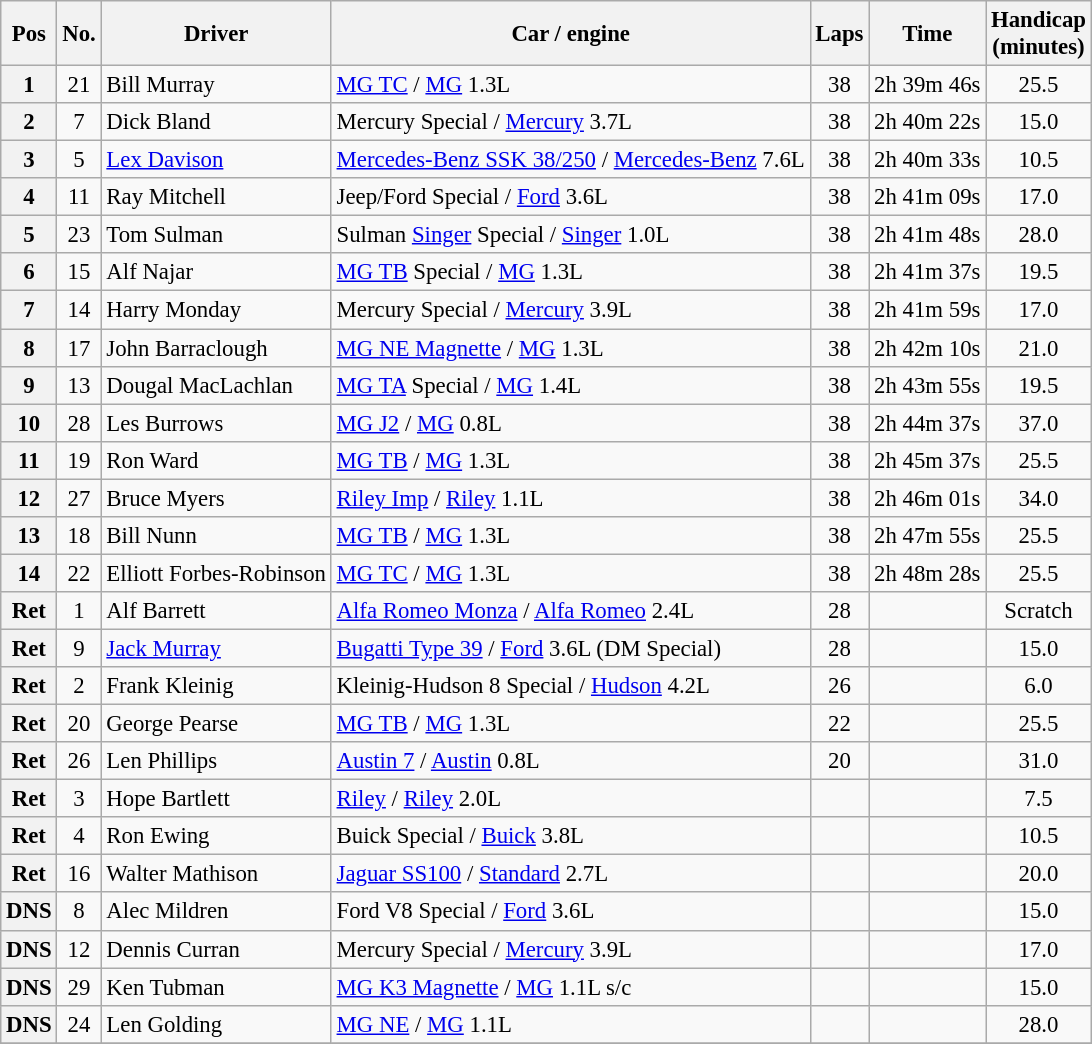<table class="wikitable" style="font-size: 95%;">
<tr>
<th>Pos</th>
<th>No.</th>
<th>Driver</th>
<th>Car / engine</th>
<th>Laps</th>
<th>Time</th>
<th>Handicap <br> (minutes)</th>
</tr>
<tr>
<th>1</th>
<td align="center">21</td>
<td> Bill Murray</td>
<td><a href='#'>MG TC</a> / <a href='#'>MG</a> 1.3L</td>
<td align="center">38</td>
<td>2h 39m 46s</td>
<td align="center">25.5</td>
</tr>
<tr>
<th>2</th>
<td align="center">7</td>
<td> Dick Bland</td>
<td>Mercury Special / <a href='#'>Mercury</a> 3.7L</td>
<td align="center">38</td>
<td>2h 40m 22s</td>
<td align="center">15.0</td>
</tr>
<tr>
<th>3</th>
<td align="center">5</td>
<td> <a href='#'>Lex Davison</a></td>
<td><a href='#'>Mercedes-Benz SSK 38/250</a> / <a href='#'>Mercedes-Benz</a> 7.6L</td>
<td align="center">38</td>
<td>2h 40m 33s</td>
<td align="center">10.5</td>
</tr>
<tr>
<th>4</th>
<td align="center">11</td>
<td> Ray Mitchell</td>
<td>Jeep/Ford Special / <a href='#'>Ford</a> 3.6L</td>
<td align="center">38</td>
<td>2h 41m 09s</td>
<td align="center">17.0</td>
</tr>
<tr>
<th>5</th>
<td align="center">23</td>
<td> Tom Sulman</td>
<td>Sulman <a href='#'>Singer</a> Special / <a href='#'>Singer</a> 1.0L</td>
<td align="center">38</td>
<td>2h 41m 48s</td>
<td align="center">28.0</td>
</tr>
<tr>
<th>6</th>
<td align="center">15</td>
<td> Alf Najar</td>
<td><a href='#'>MG TB</a> Special / <a href='#'>MG</a> 1.3L</td>
<td align="center">38</td>
<td>2h 41m 37s</td>
<td align="center">19.5</td>
</tr>
<tr>
<th>7</th>
<td align="center">14</td>
<td> Harry Monday</td>
<td>Mercury Special / <a href='#'>Mercury</a> 3.9L</td>
<td align="center">38</td>
<td>2h 41m 59s</td>
<td align="center">17.0</td>
</tr>
<tr>
<th>8</th>
<td align="center">17</td>
<td> John Barraclough</td>
<td><a href='#'>MG NE Magnette</a> / <a href='#'>MG</a> 1.3L</td>
<td align="center">38</td>
<td>2h 42m 10s</td>
<td align="center">21.0</td>
</tr>
<tr>
<th>9</th>
<td align="center">13</td>
<td> Dougal MacLachlan</td>
<td><a href='#'>MG TA</a> Special / <a href='#'>MG</a> 1.4L</td>
<td align="center">38</td>
<td>2h 43m 55s</td>
<td align="center">19.5</td>
</tr>
<tr>
<th>10</th>
<td align="center">28</td>
<td> Les Burrows</td>
<td><a href='#'>MG J2</a> / <a href='#'>MG</a> 0.8L</td>
<td align="center">38</td>
<td>2h 44m 37s</td>
<td align="center">37.0</td>
</tr>
<tr>
<th>11</th>
<td align="center">19</td>
<td> Ron Ward</td>
<td><a href='#'>MG TB</a> / <a href='#'>MG</a> 1.3L</td>
<td align="center">38</td>
<td>2h 45m 37s</td>
<td align="center">25.5</td>
</tr>
<tr>
<th>12</th>
<td align="center">27</td>
<td> Bruce Myers</td>
<td><a href='#'>Riley Imp</a> / <a href='#'>Riley</a> 1.1L</td>
<td align="center">38</td>
<td>2h 46m 01s</td>
<td align="center">34.0</td>
</tr>
<tr>
<th>13</th>
<td align="center">18</td>
<td> Bill Nunn</td>
<td><a href='#'>MG TB</a> / <a href='#'>MG</a> 1.3L</td>
<td align="center">38</td>
<td>2h 47m 55s</td>
<td align="center">25.5</td>
</tr>
<tr>
<th>14</th>
<td align="center">22</td>
<td> Elliott Forbes-Robinson</td>
<td><a href='#'>MG TC</a> / <a href='#'>MG</a> 1.3L</td>
<td align="center">38</td>
<td>2h 48m 28s</td>
<td align="center">25.5</td>
</tr>
<tr>
<th>Ret</th>
<td align="center">1</td>
<td> Alf Barrett</td>
<td><a href='#'>Alfa Romeo Monza</a> / <a href='#'>Alfa Romeo</a> 2.4L</td>
<td align="center">28</td>
<td></td>
<td align="center">Scratch</td>
</tr>
<tr>
<th>Ret</th>
<td align="center">9</td>
<td> <a href='#'>Jack Murray</a></td>
<td><a href='#'>Bugatti Type 39</a> / <a href='#'>Ford</a> 3.6L (DM Special)</td>
<td align="center">28</td>
<td></td>
<td align="center">15.0</td>
</tr>
<tr>
<th>Ret</th>
<td align="center">2</td>
<td> Frank Kleinig</td>
<td>Kleinig-Hudson 8 Special / <a href='#'>Hudson</a> 4.2L</td>
<td align="center">26</td>
<td></td>
<td align="center">6.0</td>
</tr>
<tr>
<th>Ret</th>
<td align="center">20</td>
<td> George Pearse</td>
<td><a href='#'>MG TB</a> / <a href='#'>MG</a> 1.3L</td>
<td align="center">22</td>
<td></td>
<td align="center">25.5</td>
</tr>
<tr>
<th>Ret</th>
<td align="center">26</td>
<td> Len Phillips</td>
<td><a href='#'>Austin 7</a> / <a href='#'>Austin</a> 0.8L</td>
<td align="center">20</td>
<td></td>
<td align="center">31.0</td>
</tr>
<tr>
<th>Ret</th>
<td align="center">3</td>
<td> Hope Bartlett</td>
<td><a href='#'>Riley</a> / <a href='#'>Riley</a> 2.0L </td>
<td></td>
<td></td>
<td align="center">7.5</td>
</tr>
<tr>
<th>Ret</th>
<td align="center">4</td>
<td> Ron Ewing</td>
<td>Buick Special / <a href='#'>Buick</a> 3.8L</td>
<td></td>
<td></td>
<td align="center">10.5</td>
</tr>
<tr>
<th>Ret</th>
<td align="center">16</td>
<td> Walter Mathison</td>
<td><a href='#'>Jaguar SS100</a> / <a href='#'>Standard</a> 2.7L</td>
<td></td>
<td></td>
<td align="center">20.0</td>
</tr>
<tr>
<th>DNS</th>
<td align="center">8</td>
<td> Alec Mildren</td>
<td>Ford V8 Special / <a href='#'>Ford</a> 3.6L</td>
<td></td>
<td></td>
<td align="center">15.0</td>
</tr>
<tr>
<th>DNS</th>
<td align="center">12</td>
<td> Dennis Curran</td>
<td>Mercury Special / <a href='#'>Mercury</a> 3.9L</td>
<td></td>
<td></td>
<td align="center">17.0</td>
</tr>
<tr>
<th>DNS</th>
<td align="center">29</td>
<td> Ken Tubman</td>
<td><a href='#'>MG K3 Magnette</a>  / <a href='#'>MG</a> 1.1L s/c </td>
<td></td>
<td></td>
<td align="center">15.0</td>
</tr>
<tr>
<th>DNS</th>
<td align="center">24</td>
<td> Len Golding</td>
<td><a href='#'>MG NE</a> / <a href='#'>MG</a> 1.1L</td>
<td></td>
<td></td>
<td align="center">28.0</td>
</tr>
<tr>
</tr>
</table>
